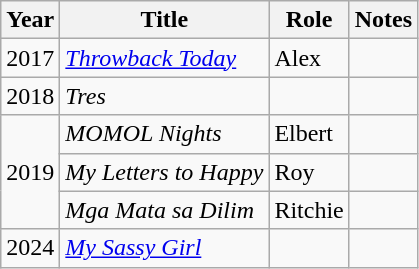<table class="wikitable">
<tr>
<th>Year</th>
<th>Title</th>
<th>Role</th>
<th>Notes</th>
</tr>
<tr>
<td>2017</td>
<td><em><a href='#'>Throwback Today</a></em></td>
<td>Alex</td>
<td></td>
</tr>
<tr>
<td>2018</td>
<td><em>Tres</em></td>
<td></td>
<td></td>
</tr>
<tr>
<td rowspan="3">2019</td>
<td><em>MOMOL Nights</em></td>
<td>Elbert</td>
<td></td>
</tr>
<tr>
<td><em>My Letters to Happy</em></td>
<td>Roy</td>
<td></td>
</tr>
<tr>
<td><em>Mga Mata sa Dilim</em></td>
<td>Ritchie</td>
<td></td>
</tr>
<tr>
<td>2024</td>
<td><em><a href='#'>My Sassy Girl</a></em></td>
<td></td>
<td></td>
</tr>
</table>
